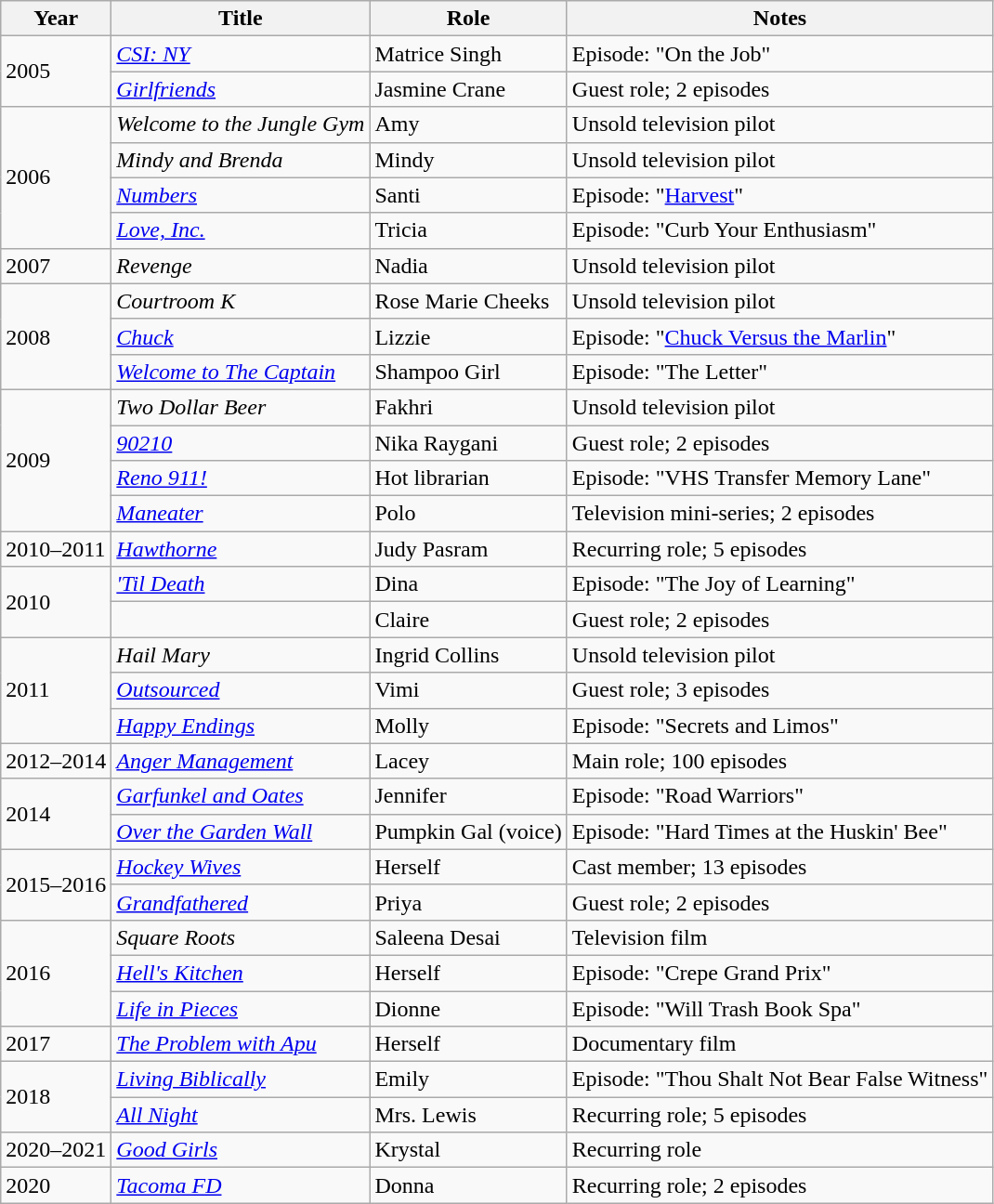<table class="wikitable sortable">
<tr>
<th>Year</th>
<th>Title</th>
<th>Role</th>
<th>Notes</th>
</tr>
<tr>
<td rowspan="2">2005</td>
<td><em><a href='#'>CSI: NY</a></em></td>
<td>Matrice Singh</td>
<td>Episode: "On the Job"</td>
</tr>
<tr>
<td><em><a href='#'>Girlfriends</a></em></td>
<td>Jasmine Crane</td>
<td>Guest role; 2 episodes</td>
</tr>
<tr>
<td rowspan="4">2006</td>
<td><em>Welcome to the Jungle Gym</em></td>
<td>Amy</td>
<td>Unsold television pilot</td>
</tr>
<tr>
<td><em>Mindy and Brenda</em></td>
<td>Mindy</td>
<td>Unsold television pilot</td>
</tr>
<tr>
<td><em><a href='#'>Numbers</a></em></td>
<td>Santi</td>
<td>Episode: "<a href='#'>Harvest</a>"</td>
</tr>
<tr>
<td><em><a href='#'>Love, Inc.</a></em></td>
<td>Tricia</td>
<td>Episode: "Curb Your Enthusiasm"</td>
</tr>
<tr>
<td>2007</td>
<td><em>Revenge</em></td>
<td>Nadia</td>
<td>Unsold television pilot</td>
</tr>
<tr>
<td rowspan="3">2008</td>
<td><em>Courtroom K</em></td>
<td>Rose Marie Cheeks</td>
<td>Unsold television pilot</td>
</tr>
<tr>
<td><em><a href='#'>Chuck</a></em></td>
<td>Lizzie</td>
<td>Episode: "<a href='#'>Chuck Versus the Marlin</a>"</td>
</tr>
<tr>
<td><em><a href='#'>Welcome to The Captain</a></em></td>
<td>Shampoo Girl</td>
<td>Episode: "The Letter"</td>
</tr>
<tr>
<td rowspan="4">2009</td>
<td><em>Two Dollar Beer</em></td>
<td>Fakhri</td>
<td>Unsold television pilot</td>
</tr>
<tr>
<td><em><a href='#'>90210</a></em></td>
<td>Nika Raygani</td>
<td>Guest role; 2 episodes</td>
</tr>
<tr>
<td><em><a href='#'>Reno 911!</a></em></td>
<td>Hot librarian</td>
<td>Episode: "VHS Transfer Memory Lane"</td>
</tr>
<tr>
<td><em><a href='#'>Maneater</a></em></td>
<td>Polo</td>
<td>Television mini-series; 2 episodes</td>
</tr>
<tr>
<td>2010–2011</td>
<td><em><a href='#'>Hawthorne</a></em></td>
<td>Judy Pasram</td>
<td>Recurring role; 5 episodes</td>
</tr>
<tr>
<td rowspan="2">2010</td>
<td><em><a href='#'>'Til Death</a></em></td>
<td>Dina</td>
<td>Episode: "The Joy of Learning"</td>
</tr>
<tr>
<td><em></em></td>
<td>Claire</td>
<td>Guest role; 2 episodes</td>
</tr>
<tr>
<td rowspan="3">2011</td>
<td><em>Hail Mary</em></td>
<td>Ingrid Collins</td>
<td>Unsold television pilot</td>
</tr>
<tr>
<td><em><a href='#'>Outsourced</a></em></td>
<td>Vimi</td>
<td>Guest role; 3 episodes</td>
</tr>
<tr>
<td><em><a href='#'>Happy Endings</a></em></td>
<td>Molly</td>
<td>Episode: "Secrets and Limos"</td>
</tr>
<tr>
<td>2012–2014</td>
<td><em><a href='#'>Anger Management</a></em></td>
<td>Lacey</td>
<td>Main role; 100 episodes</td>
</tr>
<tr>
<td rowspan="2">2014</td>
<td><em><a href='#'>Garfunkel and Oates</a></em></td>
<td>Jennifer</td>
<td>Episode: "Road Warriors"</td>
</tr>
<tr>
<td><em><a href='#'>Over the Garden Wall</a></em></td>
<td>Pumpkin Gal (voice)</td>
<td>Episode: "Hard Times at the Huskin' Bee"</td>
</tr>
<tr>
<td rowspan="2">2015–2016</td>
<td><em><a href='#'>Hockey Wives</a></em></td>
<td>Herself</td>
<td>Cast member; 13 episodes</td>
</tr>
<tr>
<td><em><a href='#'>Grandfathered</a></em></td>
<td>Priya</td>
<td>Guest role; 2 episodes</td>
</tr>
<tr>
<td rowspan="3">2016</td>
<td><em>Square Roots</em></td>
<td>Saleena Desai</td>
<td>Television film</td>
</tr>
<tr>
<td><em><a href='#'>Hell's Kitchen</a></em></td>
<td>Herself</td>
<td>Episode: "Crepe Grand Prix"</td>
</tr>
<tr>
<td><em><a href='#'>Life in Pieces</a></em></td>
<td>Dionne</td>
<td>Episode: "Will Trash Book Spa"</td>
</tr>
<tr>
<td>2017</td>
<td><em><a href='#'>The Problem with Apu</a></em></td>
<td>Herself</td>
<td>Documentary film</td>
</tr>
<tr>
<td rowspan="2">2018</td>
<td><em><a href='#'>Living Biblically</a></em></td>
<td>Emily</td>
<td>Episode: "Thou Shalt Not Bear False Witness"</td>
</tr>
<tr>
<td><em><a href='#'>All Night</a></em></td>
<td>Mrs. Lewis</td>
<td>Recurring role; 5 episodes</td>
</tr>
<tr>
<td>2020–2021</td>
<td><em><a href='#'>Good Girls</a></em></td>
<td>Krystal</td>
<td>Recurring role</td>
</tr>
<tr>
<td>2020</td>
<td><em><a href='#'>Tacoma FD</a></em></td>
<td>Donna</td>
<td>Recurring role; 2 episodes</td>
</tr>
</table>
